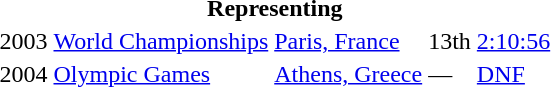<table>
<tr>
<th colspan="5">Representing </th>
</tr>
<tr>
<td>2003</td>
<td><a href='#'>World Championships</a></td>
<td><a href='#'>Paris, France</a></td>
<td>13th</td>
<td><a href='#'>2:10:56</a></td>
</tr>
<tr>
<td>2004</td>
<td><a href='#'>Olympic Games</a></td>
<td><a href='#'>Athens, Greece</a></td>
<td>—</td>
<td><a href='#'>DNF</a></td>
</tr>
</table>
